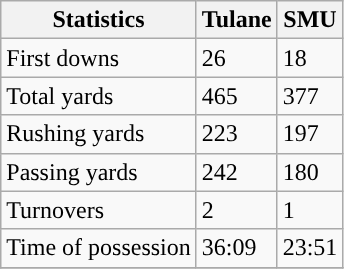<table class="wikitable" style="float: left;">
<tr>
<th>Statistics</th>
<th>Tulane</th>
<th>SMU</th>
</tr>
<tr>
<td>First downs</td>
<td>26</td>
<td>18</td>
</tr>
<tr>
<td>Total yards</td>
<td>465</td>
<td>377</td>
</tr>
<tr>
<td>Rushing yards</td>
<td>223</td>
<td>197</td>
</tr>
<tr>
<td>Passing yards</td>
<td>242</td>
<td>180</td>
</tr>
<tr>
<td>Turnovers</td>
<td>2</td>
<td>1</td>
</tr>
<tr>
<td>Time of possession</td>
<td>36:09</td>
<td>23:51</td>
</tr>
<tr>
</tr>
</table>
